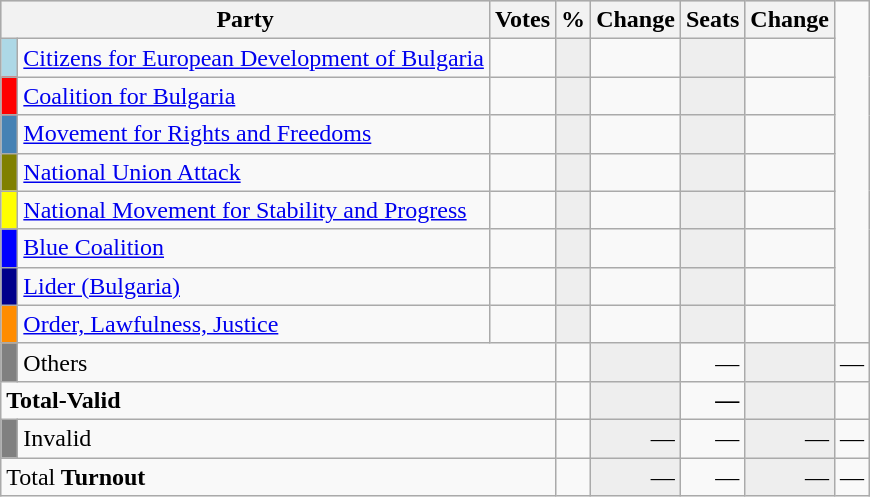<table class="wikitable" border="1">
<tr style="background-color:#C9C9C9">
<th align=left colspan=2 valign=top>Party</th>
<th align-right>Votes</th>
<th align=right>%</th>
<th align=right>Change</th>
<th align=right>Seats</th>
<th align=right>Change</th>
</tr>
<tr>
<td bgcolor="lightblue"> </td>
<td align=left><a href='#'>Citizens for European Development of Bulgaria</a></td>
<td align=right></td>
<td align=right style="background-color:#EEEEEE"></td>
<td align=right></td>
<td align=right style="background-color:#EEEEEE"></td>
<td align=right></td>
</tr>
<tr>
<td bgcolor="red"> </td>
<td align=left><a href='#'>Coalition for Bulgaria</a></td>
<td align=right></td>
<td align=right style="background-color:#EEEEEE"></td>
<td align=right></td>
<td align=right style="background-color:#EEEEEE"></td>
<td align=right></td>
</tr>
<tr>
<td bgcolor="#4682B4"> </td>
<td align=left><a href='#'>Movement for Rights and Freedoms</a></td>
<td align=right></td>
<td align=right style="background-color:#EEEEEE"></td>
<td align=right></td>
<td align=right style="background-color:#EEEEEE"></td>
<td align=right></td>
</tr>
<tr>
<td bgcolor="#808000"> </td>
<td align=left><a href='#'>National Union Attack</a></td>
<td align=right></td>
<td align=right style="background-color:#EEEEEE"></td>
<td align=right></td>
<td align=right style="background-color:#EEEEEE"></td>
<td align=right></td>
</tr>
<tr>
<td bgcolor="yellow"> </td>
<td align=left><a href='#'>National Movement for Stability and Progress</a></td>
<td align=right></td>
<td align=right style="background-color:#EEEEEE"></td>
<td align=right></td>
<td align=right style="background-color:#EEEEEE"></td>
<td align=right></td>
</tr>
<tr>
<td bgcolor="blue"> </td>
<td align=left><a href='#'>Blue Coalition</a></td>
<td align=right></td>
<td align=right style="background-color:#EEEEEE"></td>
<td align=right></td>
<td align=right style="background-color:#EEEEEE"></td>
<td align=right></td>
</tr>
<tr>
<td bgcolor="darkblue"> </td>
<td align=left><a href='#'>Lider (Bulgaria)</a></td>
<td align=right></td>
<td align=right style="background-color:#EEEEEE"></td>
<td align=right></td>
<td align=right style="background-color:#EEEEEE"></td>
<td align=right></td>
</tr>
<tr>
<td bgcolor="darkorange"> </td>
<td align=left><a href='#'>Order, Lawfulness, Justice</a></td>
<td align=right></td>
<td align=right style="background-color:#EEEEEE"></td>
<td align=right></td>
<td align=right style="background-color:#EEEEEE"></td>
<td align=right></td>
</tr>
<tr>
<td bgcolor="grey"> </td>
<td align=left colspan=2>Others</td>
<td align=right></td>
<td align=right style="background-color:#EEEEEE"></td>
<td align=right>—</td>
<td align=right style="background-color:#EEEEEE"></td>
<td align=right>—</td>
</tr>
<tr>
<td align=left colspan=3><strong>Total-Valid</strong></td>
<td align=right></td>
<td align=right style="background-color:#EEEEEE"></td>
<td align=right><strong>—<em></td>
<td align=right style="background-color:#EEEEEE"></td>
<td align=right></td>
</tr>
<tr>
<td bgcolor="grey"></td>
<td align=left colspan=2>Invalid</td>
<td align=right></td>
<td align=right style="background-color:#EEEEEE">—</td>
<td align=right>—</td>
<td align=right style="background-color:#EEEEEE">—</td>
<td align=right>—</td>
</tr>
<tr>
<td align=left colspan=3></strong>Total<strong>      </em> Turnout<em></td>
<td align=right></td>
<td align=right style="background-color:#EEEEEE"></strong>—<strong></td>
<td align=right></strong>—<strong></td>
<td align=right style="background-color:#EEEEEE"></strong>—<strong></td>
<td align=right></strong>—<strong></td>
</tr>
</table>
